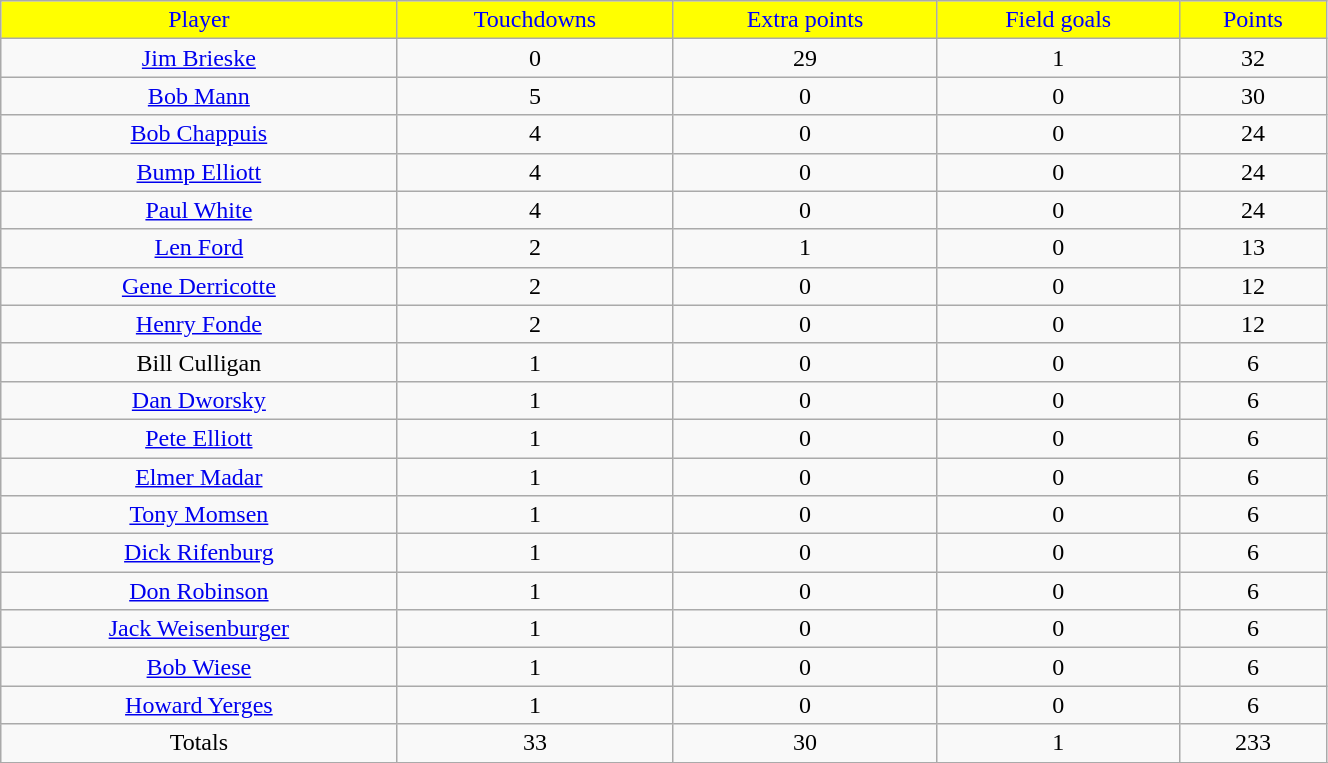<table class="wikitable" width="70%">
<tr align="center"  style="background:yellow;color:blue;">
<td>Player</td>
<td>Touchdowns</td>
<td>Extra points</td>
<td>Field goals</td>
<td>Points</td>
</tr>
<tr align="center" bgcolor="">
<td><a href='#'>Jim Brieske</a></td>
<td>0</td>
<td>29</td>
<td>1</td>
<td>32</td>
</tr>
<tr align="center" bgcolor="">
<td><a href='#'>Bob Mann</a></td>
<td>5</td>
<td>0</td>
<td>0</td>
<td>30</td>
</tr>
<tr align="center" bgcolor="">
<td><a href='#'>Bob Chappuis</a></td>
<td>4</td>
<td>0</td>
<td>0</td>
<td>24</td>
</tr>
<tr align="center" bgcolor="">
<td><a href='#'>Bump Elliott</a></td>
<td>4</td>
<td>0</td>
<td>0</td>
<td>24</td>
</tr>
<tr align="center" bgcolor="">
<td><a href='#'>Paul White</a></td>
<td>4</td>
<td>0</td>
<td>0</td>
<td>24</td>
</tr>
<tr align="center" bgcolor="">
<td><a href='#'>Len Ford</a></td>
<td>2</td>
<td>1</td>
<td>0</td>
<td>13</td>
</tr>
<tr align="center" bgcolor="">
<td><a href='#'>Gene Derricotte</a></td>
<td>2</td>
<td>0</td>
<td>0</td>
<td>12</td>
</tr>
<tr align="center" bgcolor="">
<td><a href='#'>Henry Fonde</a></td>
<td>2</td>
<td>0</td>
<td>0</td>
<td>12</td>
</tr>
<tr align="center" bgcolor="">
<td>Bill Culligan</td>
<td>1</td>
<td>0</td>
<td>0</td>
<td>6</td>
</tr>
<tr align="center" bgcolor="">
<td><a href='#'>Dan Dworsky</a></td>
<td>1</td>
<td>0</td>
<td>0</td>
<td>6</td>
</tr>
<tr align="center" bgcolor="">
<td><a href='#'>Pete Elliott</a></td>
<td>1</td>
<td>0</td>
<td>0</td>
<td>6</td>
</tr>
<tr align="center" bgcolor="">
<td><a href='#'>Elmer Madar</a></td>
<td>1</td>
<td>0</td>
<td>0</td>
<td>6</td>
</tr>
<tr align="center" bgcolor="">
<td><a href='#'>Tony Momsen</a></td>
<td>1</td>
<td>0</td>
<td>0</td>
<td>6</td>
</tr>
<tr align="center" bgcolor="">
<td><a href='#'>Dick Rifenburg</a></td>
<td>1</td>
<td>0</td>
<td>0</td>
<td>6</td>
</tr>
<tr align="center" bgcolor="">
<td><a href='#'>Don Robinson</a></td>
<td>1</td>
<td>0</td>
<td>0</td>
<td>6</td>
</tr>
<tr align="center" bgcolor="">
<td><a href='#'>Jack Weisenburger</a></td>
<td>1</td>
<td>0</td>
<td>0</td>
<td>6</td>
</tr>
<tr align="center" bgcolor="">
<td><a href='#'>Bob Wiese</a></td>
<td>1</td>
<td>0</td>
<td>0</td>
<td>6</td>
</tr>
<tr align="center" bgcolor="">
<td><a href='#'>Howard Yerges</a></td>
<td>1</td>
<td>0</td>
<td>0</td>
<td>6</td>
</tr>
<tr align="center" bgcolor="">
<td>Totals</td>
<td>33</td>
<td>30</td>
<td>1</td>
<td>233</td>
</tr>
<tr align="center" bgcolor="">
</tr>
</table>
